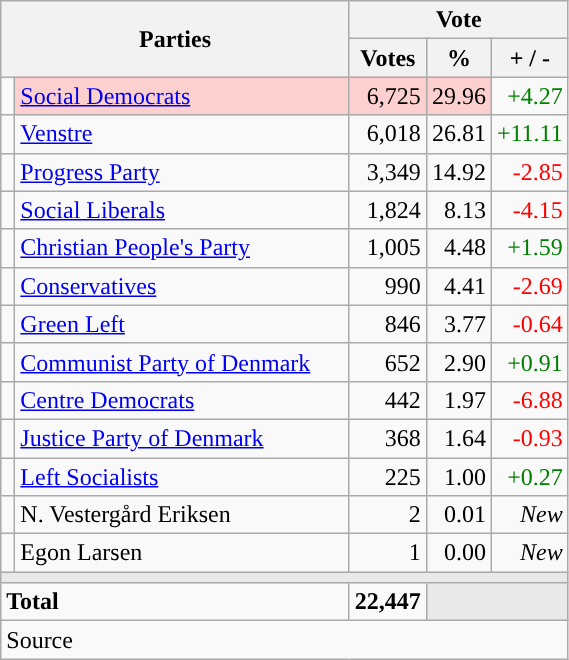<table class="wikitable" style="text-align:right;">
<tr>
<th style="text-align:centre;" rowspan="2" colspan="2" width="225">Parties</th>
<th colspan="3">Vote</th>
</tr>
<tr>
<th width="15">Votes</th>
<th width="15">%</th>
<th width="15">+ / -</th>
</tr>
<tr>
<td width="2" style="color:inherit;background:"></td>
<td bgcolor=#fbd0ce  align="left"><a href='#'>Social Democrats</a></td>
<td bgcolor=#fbd0ce>6,725</td>
<td bgcolor=#fbd0ce>29.96</td>
<td style=color:green;>+4.27</td>
</tr>
<tr>
<td width="2" style="color:inherit;background:"></td>
<td align="left"><a href='#'>Venstre</a></td>
<td>6,018</td>
<td>26.81</td>
<td style=color:green;>+11.11</td>
</tr>
<tr>
<td width="2" style="color:inherit;background:"></td>
<td align="left"><a href='#'>Progress Party</a></td>
<td>3,349</td>
<td>14.92</td>
<td style=color:red;>-2.85</td>
</tr>
<tr>
<td width="2" style="color:inherit;background:"></td>
<td align="left"><a href='#'>Social Liberals</a></td>
<td>1,824</td>
<td>8.13</td>
<td style=color:red;>-4.15</td>
</tr>
<tr>
<td width="2" style="color:inherit;background:"></td>
<td align="left"><a href='#'>Christian People's Party</a></td>
<td>1,005</td>
<td>4.48</td>
<td style=color:green;>+1.59</td>
</tr>
<tr>
<td width="2" style="color:inherit;background:"></td>
<td align="left"><a href='#'>Conservatives</a></td>
<td>990</td>
<td>4.41</td>
<td style=color:red;>-2.69</td>
</tr>
<tr>
<td width="2" style="color:inherit;background:"></td>
<td align="left"><a href='#'>Green Left</a></td>
<td>846</td>
<td>3.77</td>
<td style=color:red;>-0.64</td>
</tr>
<tr>
<td width="2" style="color:inherit;background:"></td>
<td align="left"><a href='#'>Communist Party of Denmark</a></td>
<td>652</td>
<td>2.90</td>
<td style=color:green;>+0.91</td>
</tr>
<tr>
<td width="2" style="color:inherit;background:"></td>
<td align="left"><a href='#'>Centre Democrats</a></td>
<td>442</td>
<td>1.97</td>
<td style=color:red;>-6.88</td>
</tr>
<tr>
<td width="2" style="color:inherit;background:"></td>
<td align="left"><a href='#'>Justice Party of Denmark</a></td>
<td>368</td>
<td>1.64</td>
<td style=color:red;>-0.93</td>
</tr>
<tr>
<td width="2" style="color:inherit;background:"></td>
<td align="left"><a href='#'>Left Socialists</a></td>
<td>225</td>
<td>1.00</td>
<td style=color:green;>+0.27</td>
</tr>
<tr>
<td width="2" style="color:inherit;background:"></td>
<td align="left">N. Vestergård Eriksen</td>
<td>2</td>
<td>0.01</td>
<td><em>New</em></td>
</tr>
<tr>
<td width="2" style="color:inherit;background:"></td>
<td align="left">Egon Larsen</td>
<td>1</td>
<td>0.00</td>
<td><em>New</em></td>
</tr>
<tr>
<td colspan="7" bgcolor="#E9E9E9"></td>
</tr>
<tr>
<td align="left" colspan="2"><strong>Total</strong></td>
<td><strong>22,447</strong></td>
<td bgcolor="#E9E9E9" colspan="2"></td>
</tr>
<tr>
<td align="left" colspan="6">Source</td>
</tr>
</table>
